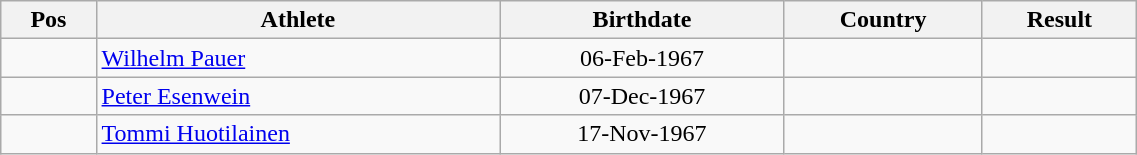<table class="wikitable"  style="text-align:center; width:60%;">
<tr>
<th>Pos</th>
<th>Athlete</th>
<th>Birthdate</th>
<th>Country</th>
<th>Result</th>
</tr>
<tr>
<td align=center></td>
<td align=left><a href='#'>Wilhelm Pauer</a></td>
<td>06-Feb-1967</td>
<td align=left></td>
<td></td>
</tr>
<tr>
<td align=center></td>
<td align=left><a href='#'>Peter Esenwein</a></td>
<td>07-Dec-1967</td>
<td align=left></td>
<td></td>
</tr>
<tr>
<td align=center></td>
<td align=left><a href='#'>Tommi Huotilainen</a></td>
<td>17-Nov-1967</td>
<td align=left></td>
<td></td>
</tr>
</table>
